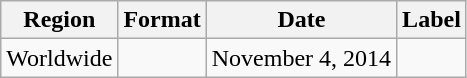<table class="wikitable">
<tr>
<th>Region</th>
<th>Format</th>
<th>Date</th>
<th>Label</th>
</tr>
<tr>
<td>Worldwide</td>
<td></td>
<td>November 4, 2014</td>
<td></td>
</tr>
</table>
